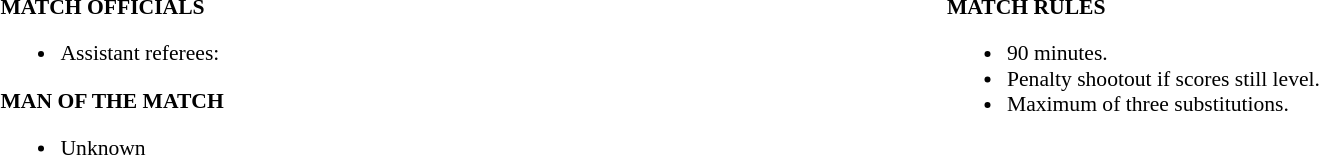<table width=100% style="font-size: 90%">
<tr>
<td width=50% valign=top><br><strong>MATCH OFFICIALS</strong><ul><li>Assistant referees:</li></ul><strong>MAN OF THE MATCH</strong><ul><li>Unknown</li></ul></td>
<td width=50% valign=top><br><strong>MATCH RULES</strong><ul><li>90 minutes.</li><li>Penalty shootout if scores still level.</li><li>Maximum of three substitutions.</li></ul></td>
</tr>
</table>
